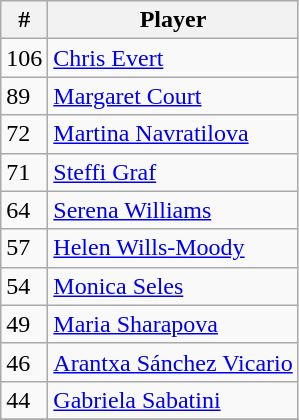<table class="wikitable">
<tr>
<th>#</th>
<th>Player</th>
</tr>
<tr>
<td>106</td>
<td> <a href='#'>Chris Evert</a></td>
</tr>
<tr>
<td>89</td>
<td> <a href='#'>Margaret Court</a></td>
</tr>
<tr>
<td>72</td>
<td>  <a href='#'>Martina Navratilova</a></td>
</tr>
<tr>
<td>71</td>
<td> <a href='#'>Steffi Graf</a></td>
</tr>
<tr>
<td>64</td>
<td> <a href='#'>Serena Williams</a></td>
</tr>
<tr>
<td>57</td>
<td> <a href='#'>Helen Wills-Moody</a></td>
</tr>
<tr>
<td>54</td>
<td>  <a href='#'>Monica Seles</a></td>
</tr>
<tr>
<td>49</td>
<td> <a href='#'>Maria Sharapova</a></td>
</tr>
<tr>
<td>46</td>
<td> <a href='#'>Arantxa Sánchez Vicario</a></td>
</tr>
<tr>
<td>44</td>
<td> <a href='#'>Gabriela Sabatini</a></td>
</tr>
<tr>
</tr>
</table>
